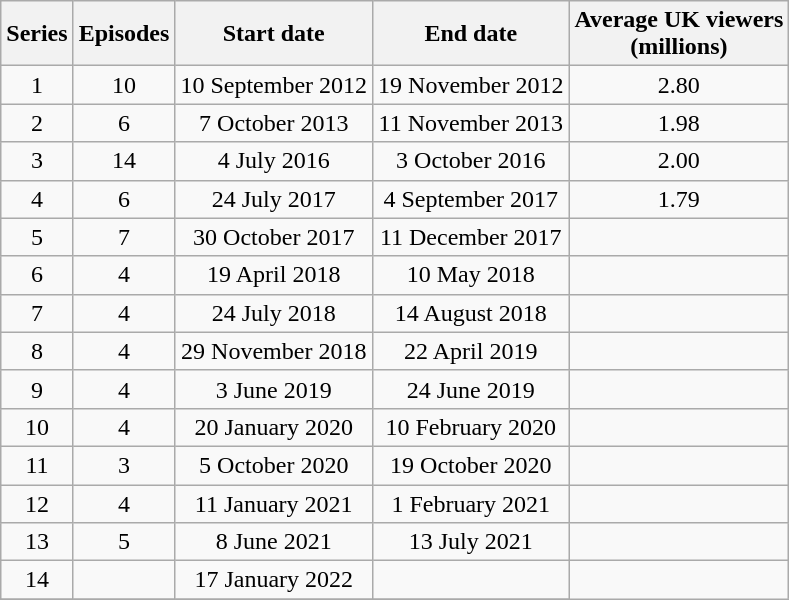<table class=wikitable style="text-align:center">
<tr>
<th scope="col">Series</th>
<th scope="col">Episodes</th>
<th scope="col">Start date</th>
<th scope="col">End date</th>
<th scope="col">Average UK viewers<br>(millions)</th>
</tr>
<tr>
<td>1</td>
<td>10</td>
<td>10 September 2012</td>
<td>19 November 2012</td>
<td>2.80</td>
</tr>
<tr>
<td>2</td>
<td>6</td>
<td>7 October 2013</td>
<td>11 November 2013</td>
<td>1.98</td>
</tr>
<tr>
<td>3</td>
<td>14</td>
<td>4 July 2016</td>
<td>3 October 2016</td>
<td>2.00</td>
</tr>
<tr>
<td>4</td>
<td>6</td>
<td>24 July 2017</td>
<td>4 September 2017</td>
<td>1.79</td>
</tr>
<tr>
<td>5</td>
<td>7</td>
<td>30 October 2017</td>
<td>11 December 2017</td>
<td></td>
</tr>
<tr>
<td>6</td>
<td>4</td>
<td>19 April 2018</td>
<td>10 May 2018</td>
<td></td>
</tr>
<tr>
<td>7</td>
<td>4</td>
<td>24 July 2018</td>
<td>14 August 2018</td>
<td></td>
</tr>
<tr>
<td>8</td>
<td>4</td>
<td>29 November 2018</td>
<td>22 April 2019</td>
<td></td>
</tr>
<tr>
<td>9</td>
<td>4</td>
<td>3 June 2019</td>
<td>24 June 2019</td>
<td></td>
</tr>
<tr>
<td>10</td>
<td>4</td>
<td>20 January 2020</td>
<td>10 February 2020</td>
<td></td>
</tr>
<tr>
<td>11</td>
<td>3</td>
<td>5 October 2020</td>
<td>19 October 2020</td>
<td></td>
</tr>
<tr>
<td>12</td>
<td>4</td>
<td>11 January 2021</td>
<td>1 February 2021</td>
<td></td>
</tr>
<tr>
<td>13</td>
<td>5</td>
<td>8 June 2021</td>
<td>13 July 2021</td>
<td></td>
</tr>
<tr>
<td>14</td>
<td></td>
<td>17 January 2022</td>
<td></td>
</tr>
<tr>
</tr>
</table>
